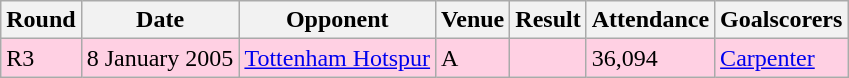<table class="wikitable">
<tr>
<th>Round</th>
<th>Date</th>
<th>Opponent</th>
<th>Venue</th>
<th>Result</th>
<th>Attendance</th>
<th>Goalscorers</th>
</tr>
<tr style="background-color: #ffd0e3;">
<td>R3</td>
<td>8 January 2005</td>
<td><a href='#'>Tottenham Hotspur</a></td>
<td>A</td>
<td></td>
<td>36,094</td>
<td><a href='#'>Carpenter</a></td>
</tr>
</table>
